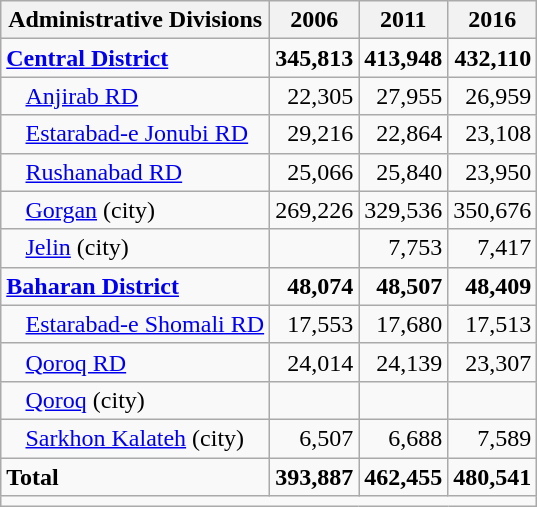<table class="wikitable">
<tr>
<th>Administrative Divisions</th>
<th>2006</th>
<th>2011</th>
<th>2016</th>
</tr>
<tr>
<td><strong><a href='#'>Central District</a></strong></td>
<td style="text-align: right;"><strong>345,813</strong></td>
<td style="text-align: right;"><strong>413,948</strong></td>
<td style="text-align: right;"><strong>432,110</strong></td>
</tr>
<tr>
<td style="padding-left: 1em;"><a href='#'>Anjirab RD</a></td>
<td style="text-align: right;">22,305</td>
<td style="text-align: right;">27,955</td>
<td style="text-align: right;">26,959</td>
</tr>
<tr>
<td style="padding-left: 1em;"><a href='#'>Estarabad-e Jonubi RD</a></td>
<td style="text-align: right;">29,216</td>
<td style="text-align: right;">22,864</td>
<td style="text-align: right;">23,108</td>
</tr>
<tr>
<td style="padding-left: 1em;"><a href='#'>Rushanabad RD</a></td>
<td style="text-align: right;">25,066</td>
<td style="text-align: right;">25,840</td>
<td style="text-align: right;">23,950</td>
</tr>
<tr>
<td style="padding-left: 1em;"><a href='#'>Gorgan</a> (city)</td>
<td style="text-align: right;">269,226</td>
<td style="text-align: right;">329,536</td>
<td style="text-align: right;">350,676</td>
</tr>
<tr>
<td style="padding-left: 1em;"><a href='#'>Jelin</a> (city)</td>
<td style="text-align: right;"></td>
<td style="text-align: right;">7,753</td>
<td style="text-align: right;">7,417</td>
</tr>
<tr>
<td><strong><a href='#'>Baharan District</a></strong></td>
<td style="text-align: right;"><strong>48,074</strong></td>
<td style="text-align: right;"><strong>48,507</strong></td>
<td style="text-align: right;"><strong>48,409</strong></td>
</tr>
<tr>
<td style="padding-left: 1em;"><a href='#'>Estarabad-e Shomali RD</a></td>
<td style="text-align: right;">17,553</td>
<td style="text-align: right;">17,680</td>
<td style="text-align: right;">17,513</td>
</tr>
<tr>
<td style="padding-left: 1em;"><a href='#'>Qoroq RD</a></td>
<td style="text-align: right;">24,014</td>
<td style="text-align: right;">24,139</td>
<td style="text-align: right;">23,307</td>
</tr>
<tr>
<td style="padding-left: 1em;"><a href='#'>Qoroq</a> (city)</td>
<td style="text-align: right;"></td>
<td style="text-align: right;"></td>
<td style="text-align: right;"></td>
</tr>
<tr>
<td style="padding-left: 1em;"><a href='#'>Sarkhon Kalateh</a> (city)</td>
<td style="text-align: right;">6,507</td>
<td style="text-align: right;">6,688</td>
<td style="text-align: right;">7,589</td>
</tr>
<tr>
<td><strong>Total</strong></td>
<td style="text-align: right;"><strong>393,887</strong></td>
<td style="text-align: right;"><strong>462,455</strong></td>
<td style="text-align: right;"><strong>480,541</strong></td>
</tr>
<tr>
<td colspan=4></td>
</tr>
</table>
